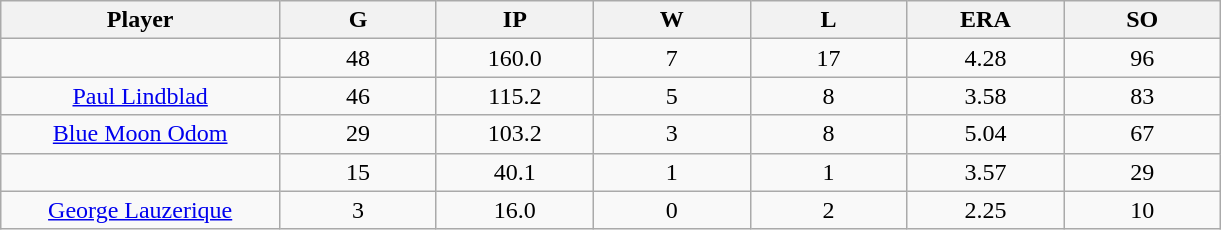<table class="wikitable sortable">
<tr>
<th bgcolor="#DDDDFF" width="16%">Player</th>
<th bgcolor="#DDDDFF" width="9%">G</th>
<th bgcolor="#DDDDFF" width="9%">IP</th>
<th bgcolor="#DDDDFF" width="9%">W</th>
<th bgcolor="#DDDDFF" width="9%">L</th>
<th bgcolor="#DDDDFF" width="9%">ERA</th>
<th bgcolor="#DDDDFF" width="9%">SO</th>
</tr>
<tr align="center">
<td></td>
<td>48</td>
<td>160.0</td>
<td>7</td>
<td>17</td>
<td>4.28</td>
<td>96</td>
</tr>
<tr align="center">
<td><a href='#'>Paul Lindblad</a></td>
<td>46</td>
<td>115.2</td>
<td>5</td>
<td>8</td>
<td>3.58</td>
<td>83</td>
</tr>
<tr align="center">
<td><a href='#'>Blue Moon Odom</a></td>
<td>29</td>
<td>103.2</td>
<td>3</td>
<td>8</td>
<td>5.04</td>
<td>67</td>
</tr>
<tr align="center">
<td></td>
<td>15</td>
<td>40.1</td>
<td>1</td>
<td>1</td>
<td>3.57</td>
<td>29</td>
</tr>
<tr align="center">
<td><a href='#'>George Lauzerique</a></td>
<td>3</td>
<td>16.0</td>
<td>0</td>
<td>2</td>
<td>2.25</td>
<td>10</td>
</tr>
</table>
